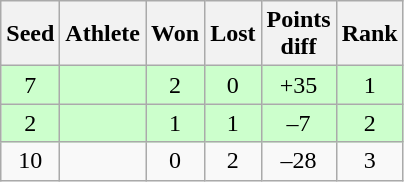<table class="wikitable">
<tr>
<th>Seed</th>
<th>Athlete</th>
<th>Won</th>
<th>Lost</th>
<th>Points<br>diff</th>
<th>Rank</th>
</tr>
<tr bgcolor="#ccffcc">
<td align="center">7</td>
<td><strong> </strong></td>
<td align="center">2</td>
<td align="center">0</td>
<td align="center">+35</td>
<td align="center">1</td>
</tr>
<tr bgcolor="#ccffcc">
<td align="center">2</td>
<td><strong> </strong></td>
<td align="center">1</td>
<td align="center">1</td>
<td align="center">–7</td>
<td align="center">2</td>
</tr>
<tr>
<td align="center">10</td>
<td></td>
<td align="center">0</td>
<td align="center">2</td>
<td align="center">–28</td>
<td align="center">3</td>
</tr>
</table>
